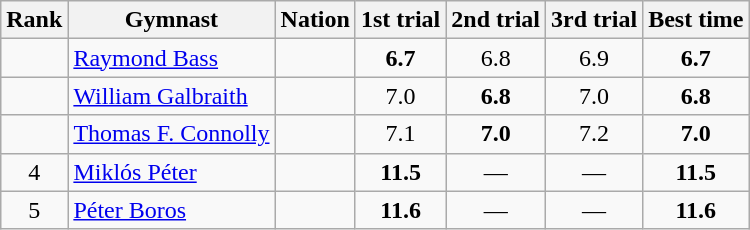<table class="wikitable sortable" style="text-align:center">
<tr>
<th>Rank</th>
<th>Gymnast</th>
<th>Nation</th>
<th>1st trial</th>
<th>2nd trial</th>
<th>3rd trial</th>
<th>Best time</th>
</tr>
<tr>
<td></td>
<td align=left><a href='#'>Raymond Bass</a></td>
<td align=left></td>
<td><strong>6.7</strong></td>
<td>6.8</td>
<td>6.9</td>
<td><strong>6.7</strong></td>
</tr>
<tr>
<td></td>
<td align=left><a href='#'>William Galbraith</a></td>
<td align=left></td>
<td>7.0</td>
<td><strong>6.8</strong></td>
<td>7.0</td>
<td><strong>6.8</strong></td>
</tr>
<tr>
<td></td>
<td align=left><a href='#'>Thomas F. Connolly</a></td>
<td align=left></td>
<td>7.1</td>
<td><strong>7.0</strong></td>
<td>7.2</td>
<td><strong>7.0</strong></td>
</tr>
<tr>
<td>4</td>
<td align=left><a href='#'>Miklós Péter</a></td>
<td align=left></td>
<td><strong>11.5</strong></td>
<td data-sort-value=20.0>—</td>
<td data-sort-value=20.0>—</td>
<td><strong>11.5</strong></td>
</tr>
<tr>
<td>5</td>
<td align=left><a href='#'>Péter Boros</a></td>
<td align=left></td>
<td><strong>11.6</strong></td>
<td data-sort-value=20.0>—</td>
<td data-sort-value=20.0>—</td>
<td><strong>11.6</strong></td>
</tr>
</table>
